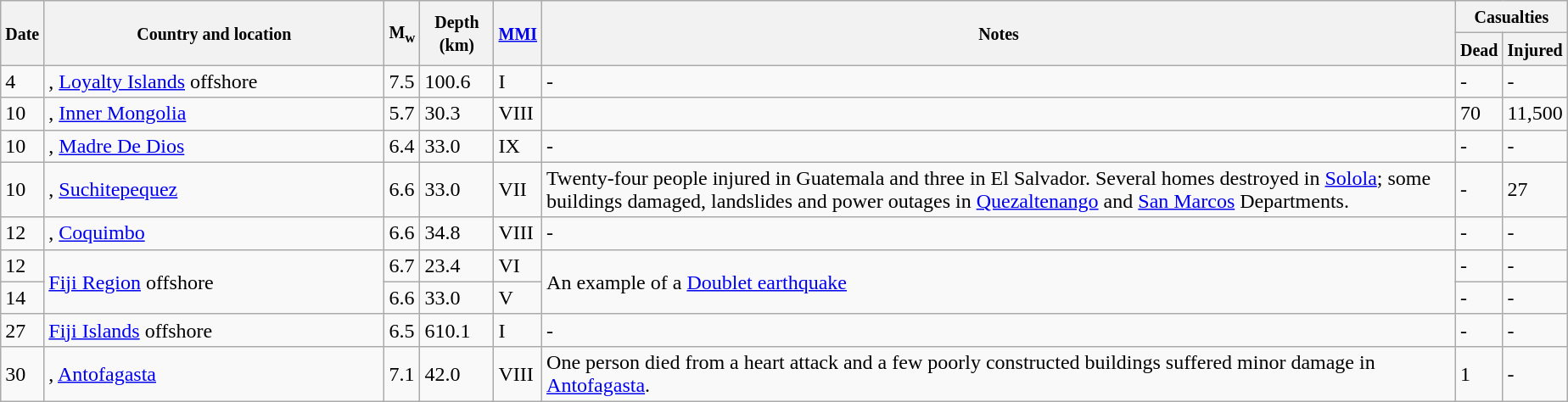<table class="wikitable sortable" style="border:1px black; margin-left:1em;">
<tr>
<th rowspan="2"><small>Date</small></th>
<th rowspan="2" style="width: 260px"><small>Country and location</small></th>
<th rowspan="2"><small>M<sub>w</sub></small></th>
<th rowspan="2"><small>Depth (km)</small></th>
<th rowspan="2"><small><a href='#'>MMI</a></small></th>
<th rowspan="2" class="unsortable"><small>Notes</small></th>
<th colspan="2"><small>Casualties</small></th>
</tr>
<tr>
<th><small>Dead</small></th>
<th><small>Injured</small></th>
</tr>
<tr>
<td>4</td>
<td>, <a href='#'>Loyalty Islands</a> offshore</td>
<td>7.5</td>
<td>100.6</td>
<td>I</td>
<td>-</td>
<td>-</td>
<td>-</td>
</tr>
<tr>
<td>10</td>
<td>, <a href='#'>Inner Mongolia</a></td>
<td>5.7</td>
<td>30.3</td>
<td>VIII</td>
<td></td>
<td>70</td>
<td>11,500</td>
</tr>
<tr>
<td>10</td>
<td>, <a href='#'>Madre De Dios</a></td>
<td>6.4</td>
<td>33.0</td>
<td>IX</td>
<td>-</td>
<td>-</td>
<td>-</td>
</tr>
<tr>
<td>10</td>
<td>, <a href='#'>Suchitepequez</a></td>
<td>6.6</td>
<td>33.0</td>
<td>VII</td>
<td>Twenty-four people injured in Guatemala and three in El Salvador. Several homes destroyed in <a href='#'>Solola</a>; some buildings damaged, landslides and power outages in <a href='#'>Quezaltenango</a> and <a href='#'>San Marcos</a> Departments.</td>
<td>-</td>
<td>27</td>
</tr>
<tr>
<td>12</td>
<td>, <a href='#'>Coquimbo</a></td>
<td>6.6</td>
<td>34.8</td>
<td>VIII</td>
<td>-</td>
<td>-</td>
<td>-</td>
</tr>
<tr>
<td>12</td>
<td rowspan="2"> <a href='#'>Fiji Region</a> offshore</td>
<td>6.7</td>
<td>23.4</td>
<td>VI</td>
<td rowspan="2">An example of a <a href='#'>Doublet earthquake</a></td>
<td>-</td>
<td>-</td>
</tr>
<tr>
<td>14</td>
<td>6.6</td>
<td>33.0</td>
<td>V</td>
<td>-</td>
<td>-</td>
</tr>
<tr>
<td>27</td>
<td> <a href='#'>Fiji Islands</a> offshore</td>
<td>6.5</td>
<td>610.1</td>
<td>I</td>
<td>-</td>
<td>-</td>
<td>-</td>
</tr>
<tr>
<td>30</td>
<td>, <a href='#'>Antofagasta</a></td>
<td>7.1</td>
<td>42.0</td>
<td>VIII</td>
<td>One person died from a heart attack and a few poorly constructed buildings suffered minor damage in <a href='#'>Antofagasta</a>.</td>
<td>1</td>
<td>-</td>
</tr>
<tr>
</tr>
</table>
